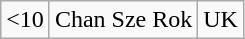<table class="wikitable">
<tr>
<td><10</td>
<td>Chan Sze Rok</td>
<td>UK</td>
</tr>
</table>
